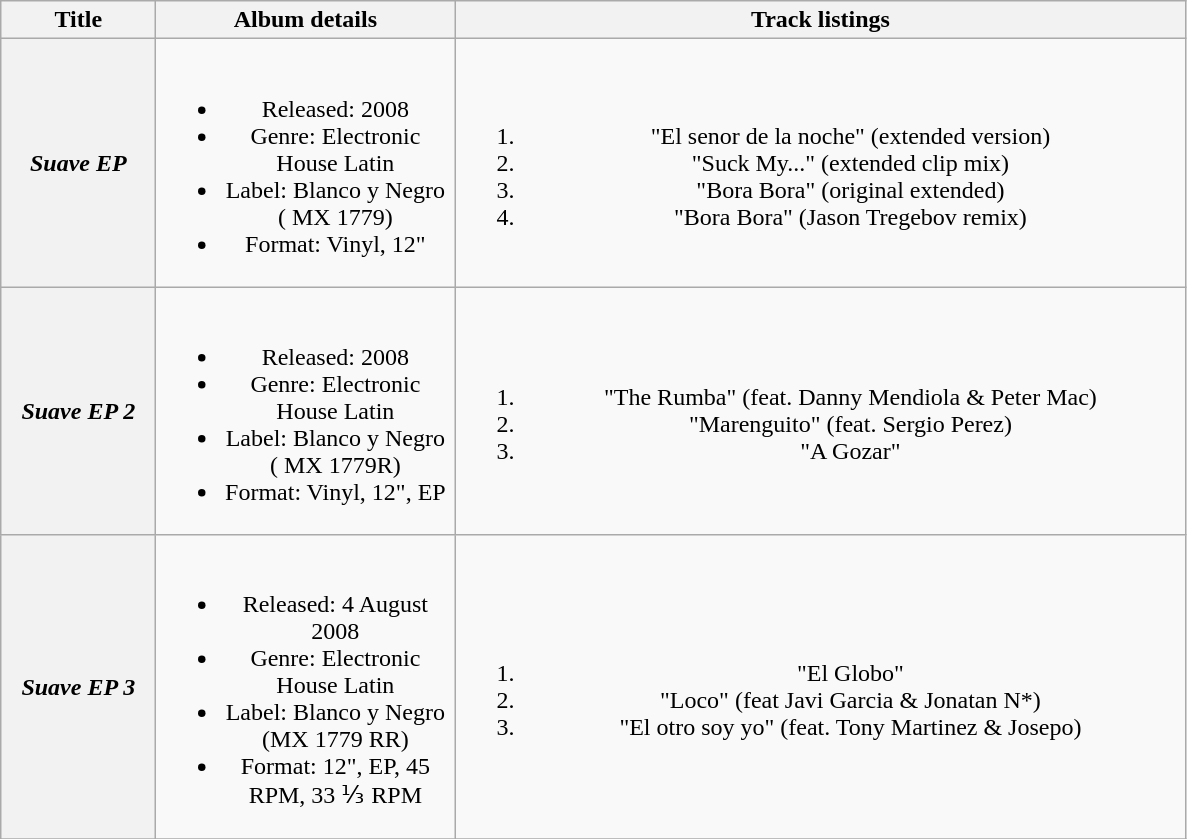<table class="wikitable" style="text-align:center;" border="1">
<tr>
<th scope="col" rowspan="1" style="width:6em;">Title</th>
<th scope="col" rowspan="1" style="width:12em;">Album details</th>
<th scope="col" rowspan="1" style="width:30em;">Track listings</th>
</tr>
<tr>
<th scope="row"><em>Suave EP</em></th>
<td><br><ul><li>Released: 2008</li><li>Genre: Electronic House Latin</li><li>Label: Blanco y Negro ( MX 1779)</li><li>Format: Vinyl, 12"</li></ul></td>
<td><br><ol><li>"El senor de la noche" (extended version)</li><li>"Suck My..." (extended clip mix)</li><li>"Bora Bora" (original extended)</li><li>"Bora Bora" (Jason Tregebov remix)</li></ol></td>
</tr>
<tr>
<th scope="row"><em>Suave EP 2</em></th>
<td><br><ul><li>Released: 2008</li><li>Genre: Electronic House Latin</li><li>Label: Blanco y Negro ( MX 1779R)</li><li>Format: Vinyl, 12", EP</li></ul></td>
<td><br><ol><li>"The Rumba" (feat. Danny Mendiola & Peter Mac)</li><li>"Marenguito" (feat. Sergio Perez)</li><li>"A Gozar"</li></ol></td>
</tr>
<tr>
<th scope="row"><em>Suave EP 3</em></th>
<td><br><ul><li>Released: 4 August 2008</li><li>Genre: Electronic House Latin</li><li>Label: Blanco y Negro (MX 1779 RR)</li><li>Format: 12", EP, 45 RPM, 33 ⅓ RPM</li></ul></td>
<td><br><ol><li>"El Globo"</li><li>"Loco" (feat Javi Garcia & Jonatan N*)</li><li>"El otro soy yo" (feat. Tony Martinez & Josepo)</li></ol></td>
</tr>
<tr>
</tr>
</table>
